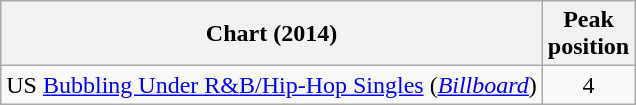<table class="wikitable plainrowheaders">
<tr>
<th scope="col">Chart (2014)</th>
<th scope="col">Peak<br>position</th>
</tr>
<tr>
<td scope="row">US <a href='#'>Bubbling Under R&B/Hip-Hop Singles</a> (<em><a href='#'>Billboard</a></em>)</td>
<td style="text-align:center;">4</td>
</tr>
</table>
